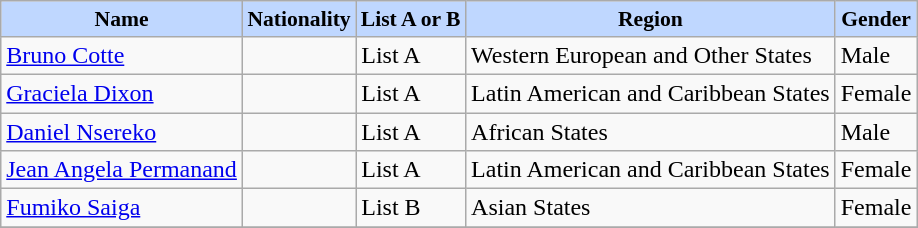<table class="wikitable">
<tr bgcolor=#BFD7FF align="center" style="font-size:90%;">
<td><strong>Name</strong></td>
<td><strong>Nationality</strong></td>
<td><strong>List A or B</strong></td>
<td><strong>Region</strong></td>
<td><strong>Gender</strong></td>
</tr>
<tr>
<td><a href='#'>Bruno Cotte</a></td>
<td></td>
<td>List A</td>
<td>Western European and Other States</td>
<td>Male</td>
</tr>
<tr>
<td><a href='#'>Graciela Dixon</a></td>
<td></td>
<td>List A</td>
<td>Latin American and Caribbean States</td>
<td>Female</td>
</tr>
<tr>
<td><a href='#'>Daniel Nsereko</a></td>
<td></td>
<td>List A</td>
<td>African States</td>
<td>Male</td>
</tr>
<tr>
<td><a href='#'>Jean Angela Permanand</a></td>
<td></td>
<td>List A</td>
<td>Latin American and Caribbean States</td>
<td>Female</td>
</tr>
<tr>
<td><a href='#'>Fumiko Saiga</a></td>
<td></td>
<td>List B</td>
<td>Asian States</td>
<td>Female</td>
</tr>
<tr>
</tr>
</table>
